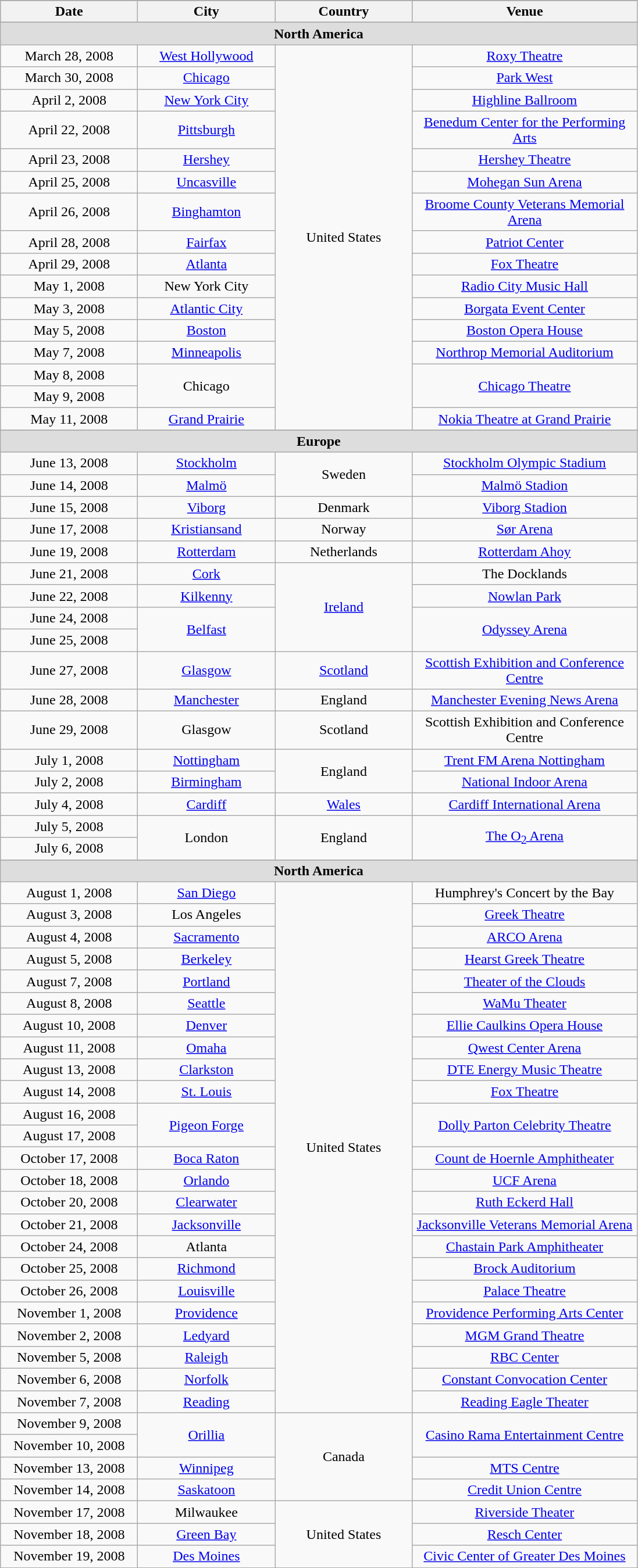<table class="wikitable" style="text-align:center;">
<tr>
</tr>
<tr bgcolor="#CCCCCC">
<th width="150">Date</th>
<th width="150">City</th>
<th width="150">Country</th>
<th width="250">Venue</th>
</tr>
<tr>
</tr>
<tr bgcolor="#DDDDDD">
<td colspan="4" align="center"><strong>North America</strong></td>
</tr>
<tr>
<td>March 28, 2008</td>
<td><a href='#'>West Hollywood</a></td>
<td rowspan="16">United States</td>
<td><a href='#'>Roxy Theatre</a></td>
</tr>
<tr>
<td>March 30, 2008</td>
<td><a href='#'>Chicago</a></td>
<td><a href='#'>Park West</a></td>
</tr>
<tr>
<td>April 2, 2008</td>
<td><a href='#'>New York City</a></td>
<td><a href='#'>Highline Ballroom</a></td>
</tr>
<tr>
<td>April 22, 2008</td>
<td><a href='#'>Pittsburgh</a></td>
<td><a href='#'>Benedum Center for the Performing Arts</a></td>
</tr>
<tr>
<td>April 23, 2008</td>
<td><a href='#'>Hershey</a></td>
<td><a href='#'>Hershey Theatre</a></td>
</tr>
<tr>
<td>April 25, 2008</td>
<td><a href='#'>Uncasville</a></td>
<td><a href='#'>Mohegan Sun Arena</a></td>
</tr>
<tr>
<td>April 26, 2008</td>
<td><a href='#'>Binghamton</a></td>
<td><a href='#'>Broome County Veterans Memorial Arena</a></td>
</tr>
<tr>
<td>April 28, 2008</td>
<td><a href='#'>Fairfax</a></td>
<td><a href='#'>Patriot Center</a></td>
</tr>
<tr>
<td>April 29, 2008</td>
<td><a href='#'>Atlanta</a></td>
<td><a href='#'>Fox Theatre</a></td>
</tr>
<tr>
<td>May 1, 2008</td>
<td>New York City</td>
<td><a href='#'>Radio City Music Hall</a></td>
</tr>
<tr>
<td>May 3, 2008</td>
<td><a href='#'>Atlantic City</a></td>
<td><a href='#'>Borgata Event Center</a></td>
</tr>
<tr>
<td>May 5, 2008</td>
<td><a href='#'>Boston</a></td>
<td><a href='#'>Boston Opera House</a></td>
</tr>
<tr>
<td>May 7, 2008</td>
<td><a href='#'>Minneapolis</a></td>
<td><a href='#'>Northrop Memorial Auditorium</a></td>
</tr>
<tr>
<td>May 8, 2008</td>
<td rowspan="2">Chicago</td>
<td rowspan="2"><a href='#'>Chicago Theatre</a></td>
</tr>
<tr>
<td>May 9, 2008</td>
</tr>
<tr>
<td>May 11, 2008</td>
<td><a href='#'>Grand Prairie</a></td>
<td><a href='#'>Nokia Theatre at Grand Prairie</a></td>
</tr>
<tr>
</tr>
<tr bgcolor="#DDDDDD">
<td colspan="4" align="center"><strong>Europe</strong></td>
</tr>
<tr>
<td>June 13, 2008</td>
<td><a href='#'>Stockholm</a></td>
<td rowspan="2">Sweden</td>
<td><a href='#'>Stockholm Olympic Stadium</a></td>
</tr>
<tr>
<td>June 14, 2008</td>
<td><a href='#'>Malmö</a></td>
<td><a href='#'>Malmö Stadion</a></td>
</tr>
<tr>
<td>June 15, 2008</td>
<td><a href='#'>Viborg</a></td>
<td>Denmark</td>
<td><a href='#'>Viborg Stadion</a></td>
</tr>
<tr>
<td>June 17, 2008</td>
<td><a href='#'>Kristiansand</a></td>
<td>Norway</td>
<td><a href='#'>Sør Arena</a></td>
</tr>
<tr>
<td>June 19, 2008</td>
<td><a href='#'>Rotterdam</a></td>
<td>Netherlands</td>
<td><a href='#'>Rotterdam Ahoy</a></td>
</tr>
<tr>
<td>June 21, 2008</td>
<td><a href='#'>Cork</a></td>
<td rowspan="4"><a href='#'>Ireland</a></td>
<td>The Docklands</td>
</tr>
<tr>
<td>June 22, 2008</td>
<td><a href='#'>Kilkenny</a></td>
<td><a href='#'>Nowlan Park</a></td>
</tr>
<tr>
<td>June 24, 2008</td>
<td rowspan="2"><a href='#'>Belfast</a></td>
<td rowspan="2"><a href='#'>Odyssey Arena</a></td>
</tr>
<tr>
<td>June 25, 2008</td>
</tr>
<tr>
<td>June 27, 2008</td>
<td><a href='#'>Glasgow</a></td>
<td><a href='#'>Scotland</a></td>
<td><a href='#'>Scottish Exhibition and Conference Centre</a></td>
</tr>
<tr>
<td>June 28, 2008</td>
<td><a href='#'>Manchester</a></td>
<td>England</td>
<td><a href='#'>Manchester Evening News Arena</a></td>
</tr>
<tr>
<td>June 29, 2008</td>
<td>Glasgow</td>
<td>Scotland</td>
<td>Scottish Exhibition and Conference Centre</td>
</tr>
<tr>
<td>July 1, 2008</td>
<td><a href='#'>Nottingham</a></td>
<td rowspan="2">England</td>
<td><a href='#'>Trent FM Arena Nottingham</a></td>
</tr>
<tr>
<td>July 2, 2008</td>
<td><a href='#'>Birmingham</a></td>
<td><a href='#'>National Indoor Arena</a></td>
</tr>
<tr>
<td>July 4, 2008</td>
<td><a href='#'>Cardiff</a></td>
<td><a href='#'>Wales</a></td>
<td><a href='#'>Cardiff International Arena</a></td>
</tr>
<tr>
<td>July 5, 2008</td>
<td rowspan="2">London</td>
<td rowspan="2">England</td>
<td rowspan="2"><a href='#'>The O<sub>2</sub> Arena</a></td>
</tr>
<tr>
<td>July 6, 2008</td>
</tr>
<tr>
</tr>
<tr bgcolor="#DDDDDD">
<td colspan="4" align="center"><strong>North America</strong></td>
</tr>
<tr>
<td>August 1, 2008</td>
<td><a href='#'>San Diego</a></td>
<td rowspan="24">United States</td>
<td>Humphrey's Concert by the Bay</td>
</tr>
<tr>
<td>August 3, 2008</td>
<td>Los Angeles</td>
<td><a href='#'>Greek Theatre</a></td>
</tr>
<tr>
<td>August 4, 2008</td>
<td><a href='#'>Sacramento</a></td>
<td><a href='#'>ARCO Arena</a></td>
</tr>
<tr>
<td>August 5, 2008</td>
<td><a href='#'>Berkeley</a></td>
<td><a href='#'>Hearst Greek Theatre</a></td>
</tr>
<tr>
<td>August 7, 2008</td>
<td><a href='#'>Portland</a></td>
<td><a href='#'>Theater of the Clouds</a></td>
</tr>
<tr>
<td>August 8, 2008</td>
<td><a href='#'>Seattle</a></td>
<td><a href='#'>WaMu Theater</a></td>
</tr>
<tr>
<td>August 10, 2008</td>
<td><a href='#'>Denver</a></td>
<td><a href='#'>Ellie Caulkins Opera House</a></td>
</tr>
<tr>
<td>August 11, 2008</td>
<td><a href='#'>Omaha</a></td>
<td><a href='#'>Qwest Center Arena</a></td>
</tr>
<tr>
<td>August 13, 2008</td>
<td><a href='#'>Clarkston</a></td>
<td><a href='#'>DTE Energy Music Theatre</a></td>
</tr>
<tr>
<td>August 14, 2008</td>
<td><a href='#'>St. Louis</a></td>
<td><a href='#'>Fox Theatre</a></td>
</tr>
<tr>
<td>August 16, 2008</td>
<td rowspan="2"><a href='#'>Pigeon Forge</a></td>
<td rowspan="2"><a href='#'>Dolly Parton Celebrity Theatre</a></td>
</tr>
<tr>
<td>August 17, 2008</td>
</tr>
<tr>
<td>October 17, 2008</td>
<td><a href='#'>Boca Raton</a></td>
<td><a href='#'>Count de Hoernle Amphitheater</a></td>
</tr>
<tr>
<td>October 18, 2008</td>
<td><a href='#'>Orlando</a></td>
<td><a href='#'>UCF Arena</a></td>
</tr>
<tr>
<td>October 20, 2008</td>
<td><a href='#'>Clearwater</a></td>
<td><a href='#'>Ruth Eckerd Hall</a></td>
</tr>
<tr>
<td>October 21, 2008</td>
<td><a href='#'>Jacksonville</a></td>
<td><a href='#'>Jacksonville Veterans Memorial Arena</a></td>
</tr>
<tr>
<td>October 24, 2008</td>
<td>Atlanta</td>
<td><a href='#'>Chastain Park Amphitheater</a></td>
</tr>
<tr>
<td>October 25, 2008</td>
<td><a href='#'>Richmond</a></td>
<td><a href='#'>Brock Auditorium</a></td>
</tr>
<tr>
<td>October 26, 2008</td>
<td><a href='#'>Louisville</a></td>
<td><a href='#'>Palace Theatre</a></td>
</tr>
<tr>
<td>November 1, 2008</td>
<td><a href='#'>Providence</a></td>
<td><a href='#'>Providence Performing Arts Center</a></td>
</tr>
<tr>
<td>November 2, 2008</td>
<td><a href='#'>Ledyard</a></td>
<td><a href='#'>MGM Grand Theatre</a></td>
</tr>
<tr>
<td>November 5, 2008</td>
<td><a href='#'>Raleigh</a></td>
<td><a href='#'>RBC Center</a></td>
</tr>
<tr>
<td>November 6, 2008</td>
<td><a href='#'>Norfolk</a></td>
<td><a href='#'>Constant Convocation Center</a></td>
</tr>
<tr>
<td>November 7, 2008</td>
<td><a href='#'>Reading</a></td>
<td><a href='#'>Reading Eagle Theater</a></td>
</tr>
<tr>
<td>November 9, 2008</td>
<td rowspan="2"><a href='#'>Orillia</a></td>
<td rowspan="4">Canada</td>
<td rowspan="2"><a href='#'>Casino Rama Entertainment Centre</a></td>
</tr>
<tr>
<td>November 10, 2008</td>
</tr>
<tr>
<td>November 13, 2008</td>
<td><a href='#'>Winnipeg</a></td>
<td><a href='#'>MTS Centre</a></td>
</tr>
<tr>
<td>November 14, 2008</td>
<td><a href='#'>Saskatoon</a></td>
<td><a href='#'>Credit Union Centre</a></td>
</tr>
<tr>
<td>November 17, 2008</td>
<td>Milwaukee</td>
<td rowspan="3">United States</td>
<td><a href='#'>Riverside Theater</a></td>
</tr>
<tr>
<td>November 18, 2008</td>
<td><a href='#'>Green Bay</a></td>
<td><a href='#'>Resch Center</a></td>
</tr>
<tr>
<td>November 19, 2008</td>
<td><a href='#'>Des Moines</a></td>
<td><a href='#'>Civic Center of Greater Des Moines</a></td>
</tr>
<tr>
</tr>
</table>
